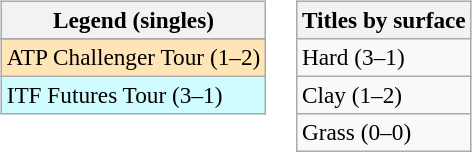<table>
<tr valign=top>
<td><br><table class=wikitable style=font-size:97%>
<tr>
<th>Legend (singles)</th>
</tr>
<tr bgcolor=e5d1cb>
</tr>
<tr bgcolor=moccasin>
<td>ATP Challenger Tour (1–2)</td>
</tr>
<tr bgcolor=cffcff>
<td>ITF Futures Tour (3–1)</td>
</tr>
</table>
</td>
<td><br><table class=wikitable style=font-size:97%>
<tr>
<th>Titles by surface</th>
</tr>
<tr>
<td>Hard (3–1)</td>
</tr>
<tr>
<td>Clay (1–2)</td>
</tr>
<tr>
<td>Grass (0–0)</td>
</tr>
</table>
</td>
</tr>
</table>
